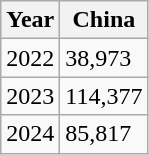<table class="wikitable">
<tr>
<th>Year</th>
<th>China</th>
</tr>
<tr>
<td>2022</td>
<td>38,973</td>
</tr>
<tr>
<td>2023</td>
<td>114,377</td>
</tr>
<tr>
<td>2024</td>
<td>85,817</td>
</tr>
</table>
